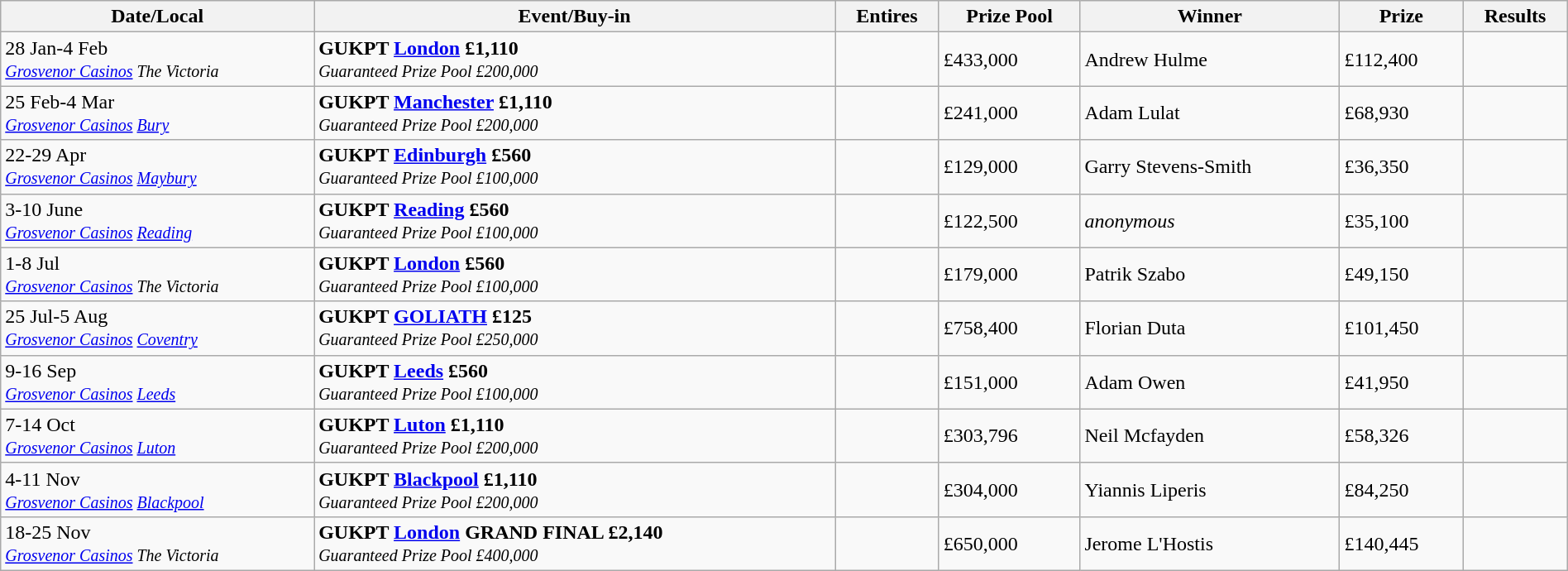<table class="wikitable" width="100%">
<tr>
<th width="20%">Date/Local</th>
<th !width="15%">Event/Buy-in</th>
<th !width="10%">Entires</th>
<th !width="10%">Prize Pool</th>
<th !width="25%">Winner</th>
<th !width="10%">Prize</th>
<th !width="10%">Results</th>
</tr>
<tr>
<td>28 Jan-4 Feb<br><small><em><a href='#'>Grosvenor Casinos</a> The Victoria</em></small></td>
<td> <strong>GUKPT <a href='#'>London</a> £1,110</strong><br><small><em>Guaranteed Prize Pool £200,000</em></small></td>
<td></td>
<td>£433,000</td>
<td> Andrew Hulme</td>
<td>£112,400</td>
<td></td>
</tr>
<tr>
<td>25 Feb-4 Mar<br><small><em><a href='#'>Grosvenor Casinos</a> <a href='#'>Bury</a></em></small></td>
<td> <strong>GUKPT <a href='#'>Manchester</a> £1,110</strong><br><small><em>Guaranteed Prize Pool £200,000</em></small></td>
<td></td>
<td>£241,000</td>
<td> Adam Lulat</td>
<td>£68,930</td>
<td></td>
</tr>
<tr>
<td>22-29 Apr<br><small><em><a href='#'>Grosvenor Casinos</a> <a href='#'>Maybury</a></em></small></td>
<td> <strong>GUKPT <a href='#'>Edinburgh</a> £560</strong><br><small><em>Guaranteed Prize Pool £100,000</em></small></td>
<td></td>
<td>£129,000</td>
<td> Garry Stevens-Smith</td>
<td>£36,350</td>
<td></td>
</tr>
<tr>
<td>3-10 June<br><small><em><a href='#'>Grosvenor Casinos</a> <a href='#'>Reading</a></em></small></td>
<td> <strong>GUKPT <a href='#'>Reading</a> £560</strong><br><small><em>Guaranteed Prize Pool £100,000</em></small></td>
<td></td>
<td>£122,500</td>
<td> <em>anonymous</em></td>
<td>£35,100</td>
<td></td>
</tr>
<tr>
<td>1-8 Jul<br><small><em><a href='#'>Grosvenor Casinos</a> The Victoria</em></small></td>
<td> <strong>GUKPT <a href='#'>London</a> £560</strong><br><small><em>Guaranteed Prize Pool £100,000</em></small></td>
<td></td>
<td>£179,000</td>
<td> Patrik Szabo</td>
<td>£49,150</td>
<td></td>
</tr>
<tr>
<td>25 Jul-5 Aug<br><small><em><a href='#'>Grosvenor Casinos</a> <a href='#'>Coventry</a></em></small></td>
<td> <strong>GUKPT <a href='#'>GOLIATH</a> £125</strong><br><small><em>Guaranteed Prize Pool £250,000</em></small></td>
<td></td>
<td>£758,400</td>
<td> Florian Duta</td>
<td>£101,450</td>
<td></td>
</tr>
<tr>
<td>9-16 Sep<br><small><em><a href='#'>Grosvenor Casinos</a> <a href='#'>Leeds</a></em></small></td>
<td> <strong>GUKPT <a href='#'>Leeds</a> £560</strong><br><small><em>Guaranteed Prize Pool £100,000</em></small></td>
<td></td>
<td>£151,000</td>
<td> Adam Owen</td>
<td>£41,950</td>
<td></td>
</tr>
<tr>
<td>7-14 Oct<br><small><em><a href='#'>Grosvenor Casinos</a> <a href='#'>Luton</a></em></small></td>
<td> <strong>GUKPT <a href='#'>Luton</a> £1,110</strong><br><small><em>Guaranteed Prize Pool £200,000</em></small></td>
<td></td>
<td>£303,796</td>
<td> Neil Mcfayden</td>
<td>£58,326</td>
<td></td>
</tr>
<tr>
<td>4-11 Nov<br><small><em><a href='#'>Grosvenor Casinos</a> <a href='#'>Blackpool</a></em></small></td>
<td> <strong>GUKPT <a href='#'>Blackpool</a> £1,110</strong><br><small><em>Guaranteed Prize Pool £200,000</em></small></td>
<td></td>
<td>£304,000</td>
<td> Yiannis Liperis</td>
<td>£84,250</td>
<td></td>
</tr>
<tr>
<td>18-25 Nov<br><small><em><a href='#'>Grosvenor Casinos</a> The Victoria</em></small></td>
<td> <strong>GUKPT <a href='#'>London</a> GRAND FINAL £2,140</strong><br><small><em>Guaranteed Prize Pool £400,000</em></small></td>
<td></td>
<td>£650,000</td>
<td> Jerome L'Hostis</td>
<td>£140,445</td>
<td></td>
</tr>
</table>
